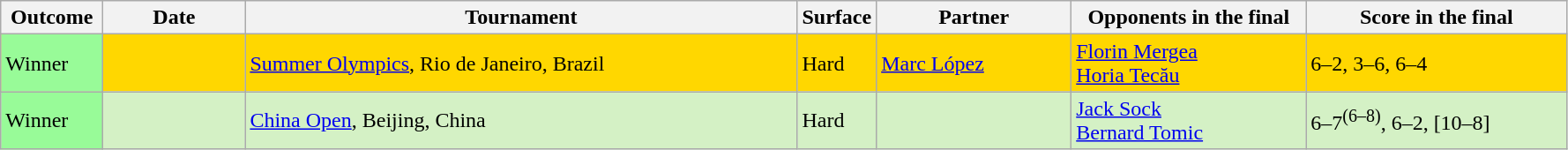<table class="sortable wikitable">
<tr>
<th width=70>Outcome</th>
<th width=100>Date</th>
<th width=410>Tournament</th>
<th width=50>Surface</th>
<th width=140>Partner</th>
<th width=170>Opponents in the final</th>
<th width=190>Score in the final</th>
</tr>
<tr bgcolor=gold>
<td bgcolor=98FB98>Winner</td>
<td></td>
<td><a href='#'>Summer Olympics</a>, Rio de Janeiro, Brazil</td>
<td>Hard</td>
<td> <a href='#'>Marc López</a></td>
<td> <a href='#'>Florin Mergea</a><br> <a href='#'>Horia Tecău</a></td>
<td>6–2, 3–6, 6–4</td>
</tr>
<tr bgcolor=#D4F1C5>
<td bgcolor=98FB98>Winner</td>
<td></td>
<td><a href='#'>China Open</a>, Beijing, China</td>
<td>Hard</td>
<td></td>
<td> <a href='#'>Jack Sock</a><br> <a href='#'>Bernard Tomic</a></td>
<td>6–7<sup>(6–8)</sup>, 6–2, [10–8]</td>
</tr>
</table>
